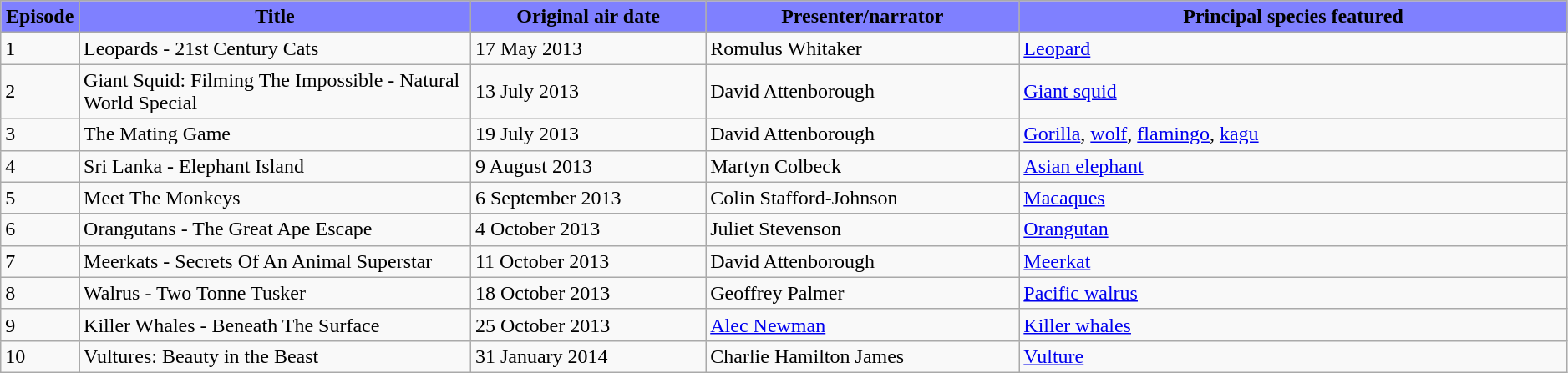<table class="wikitable plainrowheaders" width=99%>
<tr style="background:#fdd;">
<th style="background-color: #7F80FF" width="5%">Episode</th>
<th style="background-color: #7F80FF" width="25%">Title</th>
<th style="background-color: #7F80FF" width="15%">Original air date</th>
<th style="background-color: #7F80FF" width="20%">Presenter/narrator</th>
<th style="background-color: #7F80FF" width="35%">Principal species featured</th>
</tr>
<tr>
<td>1</td>
<td>Leopards - 21st Century Cats</td>
<td>17 May 2013</td>
<td>Romulus Whitaker</td>
<td><a href='#'>Leopard</a></td>
</tr>
<tr>
<td>2</td>
<td>Giant Squid: Filming The Impossible - Natural World Special</td>
<td>13 July 2013</td>
<td>David Attenborough</td>
<td><a href='#'>Giant squid</a></td>
</tr>
<tr>
<td>3</td>
<td>The Mating Game</td>
<td>19 July 2013</td>
<td>David Attenborough</td>
<td><a href='#'>Gorilla</a>, <a href='#'>wolf</a>, <a href='#'>flamingo</a>, <a href='#'>kagu</a></td>
</tr>
<tr>
<td>4</td>
<td>Sri Lanka - Elephant Island</td>
<td>9 August 2013</td>
<td>Martyn Colbeck</td>
<td><a href='#'>Asian elephant</a></td>
</tr>
<tr>
<td>5</td>
<td>Meet The Monkeys</td>
<td>6 September 2013</td>
<td>Colin Stafford-Johnson</td>
<td><a href='#'>Macaques</a></td>
</tr>
<tr>
<td>6</td>
<td>Orangutans - The Great Ape Escape</td>
<td>4 October 2013</td>
<td>Juliet Stevenson</td>
<td><a href='#'>Orangutan</a></td>
</tr>
<tr>
<td>7</td>
<td>Meerkats - Secrets Of An Animal Superstar</td>
<td>11 October 2013</td>
<td>David Attenborough</td>
<td><a href='#'>Meerkat</a></td>
</tr>
<tr>
<td>8</td>
<td>Walrus - Two Tonne Tusker</td>
<td>18 October 2013</td>
<td>Geoffrey Palmer</td>
<td><a href='#'>Pacific walrus</a></td>
</tr>
<tr>
<td>9</td>
<td>Killer Whales - Beneath The Surface</td>
<td>25 October 2013</td>
<td><a href='#'>Alec Newman</a></td>
<td><a href='#'>Killer whales</a></td>
</tr>
<tr>
<td>10</td>
<td>Vultures: Beauty in the Beast</td>
<td>31 January 2014</td>
<td>Charlie Hamilton James</td>
<td><a href='#'>Vulture</a></td>
</tr>
</table>
